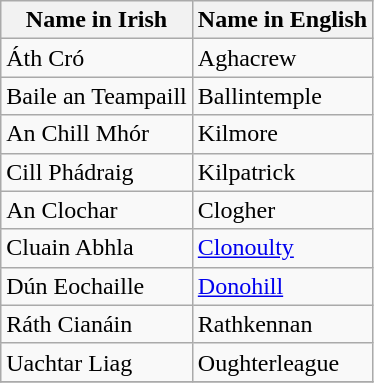<table class="wikitable">
<tr>
<th>Name in Irish</th>
<th>Name in English</th>
</tr>
<tr>
<td>Áth Cró</td>
<td>Aghacrew</td>
</tr>
<tr>
<td>Baile an Teampaill</td>
<td>Ballintemple</td>
</tr>
<tr>
<td>An Chill Mhór</td>
<td>Kilmore</td>
</tr>
<tr>
<td>Cill Phádraig</td>
<td>Kilpatrick</td>
</tr>
<tr>
<td>An Clochar</td>
<td>Clogher</td>
</tr>
<tr>
<td>Cluain Abhla</td>
<td><a href='#'>Clonoulty</a></td>
</tr>
<tr>
<td>Dún Eochaille</td>
<td><a href='#'>Donohill</a></td>
</tr>
<tr>
<td>Ráth Cianáin</td>
<td>Rathkennan</td>
</tr>
<tr>
<td>Uachtar Liag</td>
<td>Oughterleague</td>
</tr>
<tr>
</tr>
</table>
